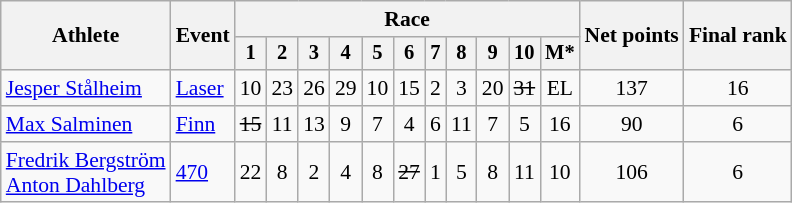<table class="wikitable" style="font-size:90%">
<tr>
<th rowspan="2">Athlete</th>
<th rowspan="2">Event</th>
<th colspan=11>Race</th>
<th rowspan=2>Net points</th>
<th rowspan=2>Final rank</th>
</tr>
<tr style="font-size:95%">
<th>1</th>
<th>2</th>
<th>3</th>
<th>4</th>
<th>5</th>
<th>6</th>
<th>7</th>
<th>8</th>
<th>9</th>
<th>10</th>
<th>M*</th>
</tr>
<tr align=center>
<td align=left><a href='#'>Jesper Stålheim</a></td>
<td align=left><a href='#'>Laser</a></td>
<td>10</td>
<td>23</td>
<td>26</td>
<td>29</td>
<td>10</td>
<td>15</td>
<td>2</td>
<td>3</td>
<td>20</td>
<td><s>31</s></td>
<td>EL</td>
<td>137</td>
<td>16</td>
</tr>
<tr align=center>
<td align=left><a href='#'>Max Salminen</a></td>
<td align=left><a href='#'>Finn</a></td>
<td><s>15</s></td>
<td>11</td>
<td>13</td>
<td>9</td>
<td>7</td>
<td>4</td>
<td>6</td>
<td>11</td>
<td>7</td>
<td>5</td>
<td>16</td>
<td>90</td>
<td>6</td>
</tr>
<tr align=center>
<td align=left><a href='#'>Fredrik Bergström</a><br><a href='#'>Anton Dahlberg</a></td>
<td align=left><a href='#'>470</a></td>
<td>22</td>
<td>8</td>
<td>2</td>
<td>4</td>
<td>8</td>
<td><s>27</s></td>
<td>1</td>
<td>5</td>
<td>8</td>
<td>11</td>
<td>10</td>
<td>106</td>
<td>6</td>
</tr>
</table>
